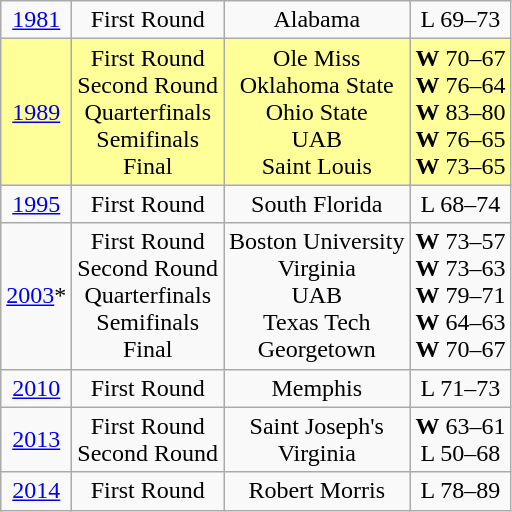<table class="wikitable">
<tr align="center">
<td><a href='#'>1981</a></td>
<td>First Round</td>
<td>Alabama</td>
<td>L 69–73</td>
</tr>
<tr align="center" style="background:#FFFF99;">
<td><a href='#'>1989</a></td>
<td>First Round<br>Second Round<br>Quarterfinals<br>Semifinals<br>Final</td>
<td>Ole Miss<br>Oklahoma State<br>Ohio State<br>UAB<br>Saint Louis</td>
<td><strong>W</strong> 70–67<br><strong>W</strong> 76–64<br><strong>W</strong> 83–80<br><strong>W</strong> 76–65<br><strong>W</strong> 73–65</td>
</tr>
<tr align="center">
<td><a href='#'>1995</a></td>
<td>First Round</td>
<td>South Florida</td>
<td>L 68–74</td>
</tr>
<tr align="center">
<td><a href='#'>2003</a>*</td>
<td>First Round<br>Second Round<br>Quarterfinals<br>Semifinals<br>Final</td>
<td>Boston University<br>Virginia<br>UAB<br>Texas Tech<br>Georgetown</td>
<td><strong>W</strong> 73–57<br><strong>W</strong> 73–63<br><strong>W</strong> 79–71<br><strong>W</strong> 64–63<br><strong>W</strong> 70–67</td>
</tr>
<tr align="center">
<td><a href='#'>2010</a></td>
<td>First Round</td>
<td>Memphis</td>
<td>L 71–73</td>
</tr>
<tr align="center">
<td><a href='#'>2013</a></td>
<td>First Round<br>Second Round</td>
<td>Saint Joseph's<br>Virginia</td>
<td><strong>W</strong> 63–61<br>L 50–68</td>
</tr>
<tr align="center">
<td><a href='#'>2014</a></td>
<td>First Round</td>
<td>Robert Morris</td>
<td>L 78–89</td>
</tr>
</table>
